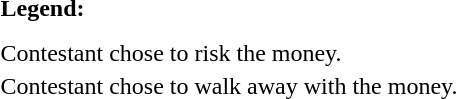<table class="toccolours" style="font-size:100%; white-space:nowrap;">
<tr>
<td><strong>Legend:</strong></td>
<td>      </td>
</tr>
<tr>
<td></td>
</tr>
<tr>
<td></td>
</tr>
<tr>
<td> Contestant chose to risk the money.</td>
</tr>
<tr>
<td> Contestant chose to walk away with the money.</td>
</tr>
</table>
